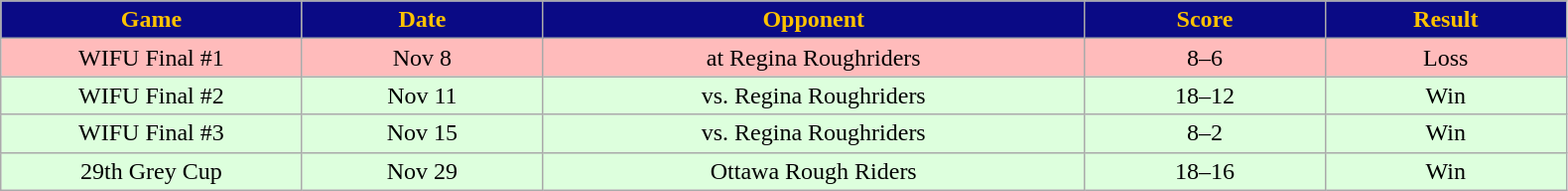<table class="wikitable sortable">
<tr>
<th style="background:#0A0A85;color:#FCC200;" width="10%">Game</th>
<th style="background:#0A0A85;color:#FCC200;"  width="8%">Date</th>
<th style="background:#0A0A85;color:#FCC200;"  width="18%">Opponent</th>
<th style="background:#0A0A85;color:#FCC200;"  width="8%">Score</th>
<th style="background:#0A0A85;color:#FCC200;"  width="8%">Result</th>
</tr>
<tr align="center" bgcolor="#ffbbbb">
<td>WIFU Final #1</td>
<td>Nov 8</td>
<td>at Regina Roughriders</td>
<td>8–6</td>
<td>Loss</td>
</tr>
<tr align="center" bgcolor="#ddffdd">
<td>WIFU Final #2</td>
<td>Nov 11</td>
<td>vs. Regina Roughriders</td>
<td>18–12</td>
<td>Win</td>
</tr>
<tr align="center" bgcolor="#ddffdd">
<td>WIFU Final #3</td>
<td>Nov 15</td>
<td>vs. Regina Roughriders</td>
<td>8–2</td>
<td>Win</td>
</tr>
<tr align="center" bgcolor="#ddffdd">
<td>29th Grey Cup</td>
<td>Nov 29</td>
<td>Ottawa Rough Riders</td>
<td>18–16</td>
<td>Win</td>
</tr>
</table>
